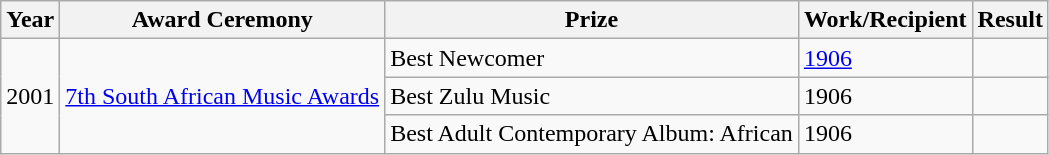<table class="wikitable">
<tr>
<th>Year</th>
<th>Award Ceremony</th>
<th>Prize</th>
<th>Work/Recipient</th>
<th>Result</th>
</tr>
<tr>
<td rowspan="3">2001</td>
<td rowspan="3"><a href='#'>7th South African Music Awards</a></td>
<td>Best Newcomer</td>
<td><a href='#'>1906</a></td>
<td></td>
</tr>
<tr>
<td>Best Zulu Music</td>
<td>1906</td>
<td></td>
</tr>
<tr>
<td>Best Adult Contemporary Album: African</td>
<td>1906</td>
<td></td>
</tr>
</table>
